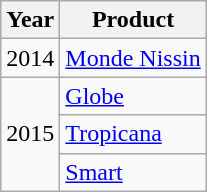<table class="wikitable" style="font-size: 100%;">
<tr>
<th>Year</th>
<th>Product</th>
</tr>
<tr>
<td>2014</td>
<td><a href='#'>Monde Nissin</a></td>
</tr>
<tr>
<td rowspan="3">2015</td>
<td><a href='#'>Globe</a></td>
</tr>
<tr>
<td><a href='#'>Tropicana</a></td>
</tr>
<tr>
<td><a href='#'>Smart</a></td>
</tr>
</table>
